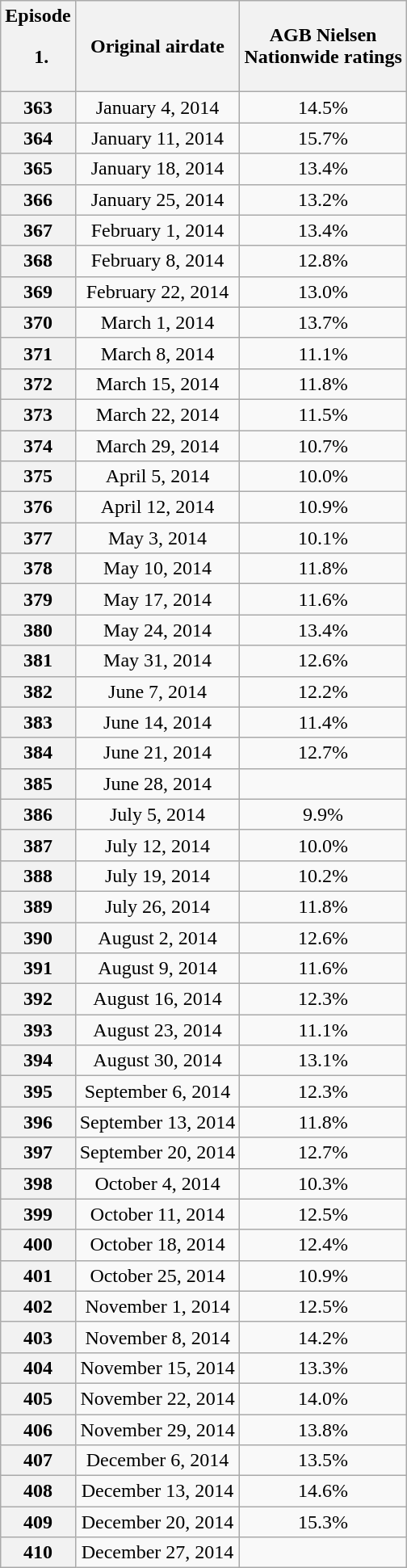<table class=wikitable style="text-align:center">
<tr>
<th>Episode<br><ol><li></li></ol></th>
<th>Original airdate</th>
<th>AGB Nielsen<br>Nationwide ratings</th>
</tr>
<tr>
<th>363</th>
<td>January 4, 2014</td>
<td>14.5%</td>
</tr>
<tr>
<th>364</th>
<td>January 11, 2014</td>
<td>15.7%</td>
</tr>
<tr>
<th>365</th>
<td>January 18, 2014</td>
<td>13.4%</td>
</tr>
<tr>
<th>366</th>
<td>January 25, 2014</td>
<td>13.2%</td>
</tr>
<tr>
<th>367</th>
<td>February 1, 2014</td>
<td>13.4%</td>
</tr>
<tr>
<th>368</th>
<td>February 8, 2014</td>
<td>12.8%</td>
</tr>
<tr>
<th>369</th>
<td>February 22, 2014</td>
<td>13.0%</td>
</tr>
<tr>
<th>370</th>
<td>March 1, 2014</td>
<td>13.7%</td>
</tr>
<tr>
<th>371</th>
<td>March 8, 2014</td>
<td>11.1%</td>
</tr>
<tr>
<th>372</th>
<td>March 15, 2014</td>
<td>11.8%</td>
</tr>
<tr>
<th>373</th>
<td>March 22, 2014</td>
<td>11.5%</td>
</tr>
<tr>
<th>374</th>
<td>March 29, 2014</td>
<td>10.7%</td>
</tr>
<tr>
<th>375</th>
<td>April 5, 2014</td>
<td>10.0%</td>
</tr>
<tr>
<th>376</th>
<td>April 12, 2014</td>
<td>10.9%</td>
</tr>
<tr>
<th>377</th>
<td>May 3, 2014</td>
<td>10.1%</td>
</tr>
<tr>
<th>378</th>
<td>May 10, 2014</td>
<td>11.8%</td>
</tr>
<tr>
<th>379</th>
<td>May 17, 2014</td>
<td>11.6%</td>
</tr>
<tr>
<th>380</th>
<td>May 24, 2014</td>
<td>13.4%</td>
</tr>
<tr>
<th>381</th>
<td>May 31, 2014</td>
<td>12.6%</td>
</tr>
<tr>
<th>382</th>
<td>June 7, 2014</td>
<td>12.2%</td>
</tr>
<tr>
<th>383</th>
<td>June 14, 2014</td>
<td>11.4%</td>
</tr>
<tr>
<th>384</th>
<td>June 21, 2014</td>
<td>12.7%</td>
</tr>
<tr>
<th>385</th>
<td>June 28, 2014</td>
<td></td>
</tr>
<tr>
<th>386</th>
<td>July 5, 2014</td>
<td>9.9%</td>
</tr>
<tr>
<th>387</th>
<td>July 12, 2014</td>
<td>10.0%</td>
</tr>
<tr>
<th>388</th>
<td>July 19, 2014</td>
<td>10.2%</td>
</tr>
<tr>
<th>389</th>
<td>July 26, 2014</td>
<td>11.8%</td>
</tr>
<tr>
<th>390</th>
<td>August 2, 2014</td>
<td>12.6%</td>
</tr>
<tr>
<th>391</th>
<td>August 9, 2014</td>
<td>11.6%</td>
</tr>
<tr>
<th>392</th>
<td>August 16, 2014</td>
<td>12.3%</td>
</tr>
<tr>
<th>393</th>
<td>August 23, 2014</td>
<td>11.1%</td>
</tr>
<tr>
<th>394</th>
<td>August 30, 2014</td>
<td>13.1%</td>
</tr>
<tr>
<th>395</th>
<td>September 6, 2014</td>
<td>12.3%</td>
</tr>
<tr>
<th>396</th>
<td>September 13, 2014</td>
<td>11.8%</td>
</tr>
<tr>
<th>397</th>
<td>September 20, 2014</td>
<td>12.7%</td>
</tr>
<tr>
<th>398</th>
<td>October 4, 2014</td>
<td>10.3%</td>
</tr>
<tr>
<th>399</th>
<td>October 11, 2014</td>
<td>12.5%</td>
</tr>
<tr>
<th>400</th>
<td>October 18, 2014</td>
<td>12.4%</td>
</tr>
<tr>
<th>401</th>
<td>October 25, 2014</td>
<td>10.9%</td>
</tr>
<tr>
<th>402</th>
<td>November 1, 2014</td>
<td>12.5%</td>
</tr>
<tr>
<th>403</th>
<td>November 8, 2014</td>
<td>14.2%</td>
</tr>
<tr>
<th>404</th>
<td>November 15, 2014</td>
<td>13.3%</td>
</tr>
<tr>
<th>405</th>
<td>November 22, 2014</td>
<td>14.0%</td>
</tr>
<tr>
<th>406</th>
<td>November 29, 2014</td>
<td>13.8%</td>
</tr>
<tr>
<th>407</th>
<td>December 6, 2014</td>
<td>13.5%</td>
</tr>
<tr>
<th>408</th>
<td>December 13, 2014</td>
<td>14.6%</td>
</tr>
<tr>
<th>409</th>
<td>December 20, 2014</td>
<td>15.3%</td>
</tr>
<tr>
<th>410</th>
<td>December 27, 2014</td>
<td></td>
</tr>
</table>
